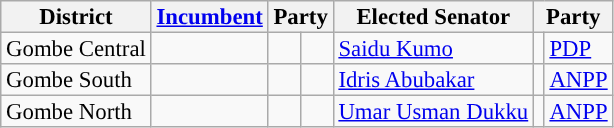<table class="sortable wikitable" style="font-size:95%;line-height:14px;">
<tr>
<th class="unsortable">District</th>
<th class="unsortable"><a href='#'>Incumbent</a></th>
<th colspan="2">Party</th>
<th class="unsortable">Elected Senator</th>
<th colspan="2">Party</th>
</tr>
<tr>
<td>Gombe Central</td>
<td></td>
<td></td>
<td></td>
<td><a href='#'>Saidu Kumo</a></td>
<td style="background:"></td>
<td><a href='#'>PDP</a></td>
</tr>
<tr>
<td>Gombe South</td>
<td></td>
<td></td>
<td></td>
<td><a href='#'>Idris Abubakar</a></td>
<td style="background:"></td>
<td><a href='#'>ANPP</a></td>
</tr>
<tr>
<td>Gombe North</td>
<td></td>
<td></td>
<td></td>
<td><a href='#'>Umar Usman Dukku</a></td>
<td style="background:"></td>
<td><a href='#'>ANPP</a></td>
</tr>
</table>
